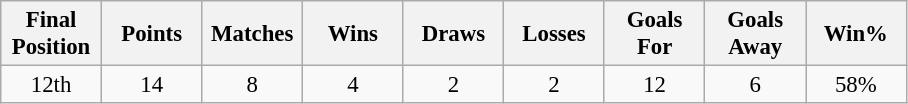<table class="wikitable" style="font-size: 95%; text-align: center;">
<tr>
<th width=60>Final Position</th>
<th width=60>Points</th>
<th width=60>Matches</th>
<th width=60>Wins</th>
<th width=60>Draws</th>
<th width=60>Losses</th>
<th width=60>Goals For</th>
<th width=60>Goals Away</th>
<th width=60>Win%</th>
</tr>
<tr>
<td>12th</td>
<td>14</td>
<td>8</td>
<td>4</td>
<td>2</td>
<td>2</td>
<td>12</td>
<td>6</td>
<td>58%</td>
</tr>
</table>
